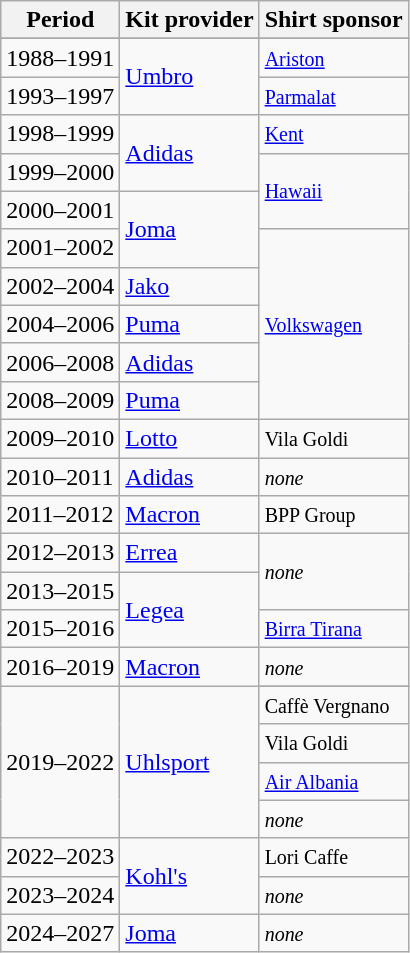<table class="wikitable">
<tr>
<th>Period</th>
<th>Kit provider</th>
<th>Shirt sponsor</th>
</tr>
<tr>
</tr>
<tr>
<td>1988–1991</td>
<td rowspan=2><a href='#'>Umbro</a></td>
<td rowspan=1><small><a href='#'>Ariston</a></small></td>
</tr>
<tr>
<td>1993–1997</td>
<td rowspan=1><small><a href='#'>Parmalat</a></small></td>
</tr>
<tr>
<td>1998–1999</td>
<td rowspan=2><a href='#'>Adidas</a></td>
<td rowspan=1><small><a href='#'>Kent</a></small></td>
</tr>
<tr>
<td>1999–2000</td>
<td rowspan=2><small><a href='#'>Hawaii</a></small></td>
</tr>
<tr>
<td>2000–2001</td>
<td rowspan=2><a href='#'>Joma</a></td>
</tr>
<tr>
<td>2001–2002</td>
<td rowspan=5><small><a href='#'>Volkswagen</a></small></td>
</tr>
<tr>
<td>2002–2004</td>
<td><a href='#'>Jako</a></td>
</tr>
<tr>
<td>2004–2006</td>
<td><a href='#'>Puma</a></td>
</tr>
<tr>
<td>2006–2008</td>
<td><a href='#'>Adidas</a></td>
</tr>
<tr>
<td>2008–2009</td>
<td><a href='#'>Puma</a></td>
</tr>
<tr>
<td>2009–2010</td>
<td><a href='#'>Lotto</a></td>
<td rowspan="1"><small> Vila Goldi </small></td>
</tr>
<tr>
<td>2010–2011</td>
<td><a href='#'>Adidas</a></td>
<td rowspan="1"><small><em>none</em></small></td>
</tr>
<tr>
<td>2011–2012</td>
<td><a href='#'>Macron</a></td>
<td rowspan="1"><small> BPP Group </small></td>
</tr>
<tr>
<td>2012–2013</td>
<td><a href='#'>Errea</a></td>
<td rowspan="2"><small><em>none</em></small></td>
</tr>
<tr>
<td>2013–2015</td>
<td rowspan=2><a href='#'>Legea</a></td>
</tr>
<tr>
<td>2015–2016</td>
<td rowspan="1"><small><a href='#'>Birra Tirana</a></small></td>
</tr>
<tr>
<td>2016–2019</td>
<td><a href='#'>Macron</a></td>
<td rowspan="1"><small><em>none</em></small></td>
</tr>
<tr>
<td rowspan=5>2019–2022</td>
<td rowspan=5><a href='#'>Uhlsport</a></td>
</tr>
<tr>
<td rowspan=1><small> Caffè Vergnano </small></td>
</tr>
<tr>
<td rowspan=1><small> Vila Goldi </small></td>
</tr>
<tr>
<td rowspan=1><small> <a href='#'>Air Albania</a> </small></td>
</tr>
<tr>
<td rowspan=1><small><em>none</em></small></td>
</tr>
<tr>
<td rowspan=1>2022–2023</td>
<td rowspan=2><a href='#'>Kohl's</a></td>
<td rowspan="1"><small> Lori Caffe </small></td>
</tr>
<tr>
<td rowspan=1>2023–2024</td>
<td rowspan=1><small><em>none</em></small></td>
</tr>
<tr>
<td rowspan=1>2024–2027</td>
<td rowspan=1><a href='#'>Joma</a></td>
<td rowspan="1"><small><em>none</em></small></td>
</tr>
</table>
